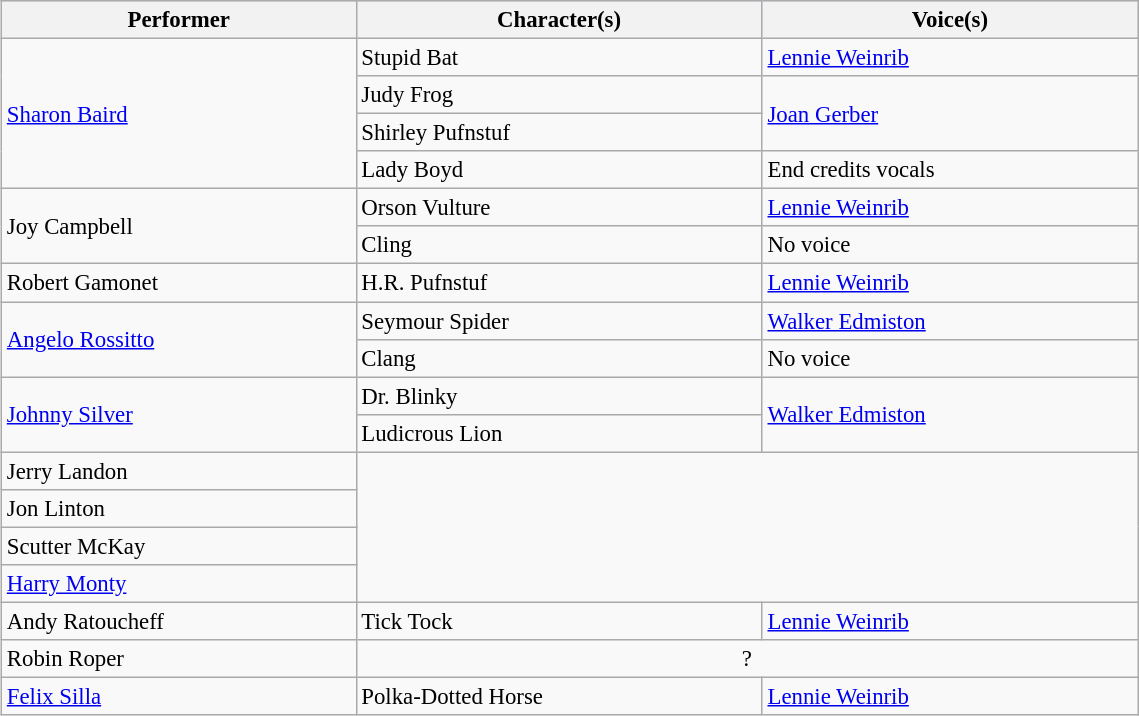<table class="wikitable"  style="width:60%; margin:0.5em 0.5em 0.5em 1em; padding:0.5em; font-size:95%;">
<tr style="background: #ccf;">
<th>Performer</th>
<th>Character(s)</th>
<th>Voice(s)</th>
</tr>
<tr>
<td rowspan="4"><a href='#'>Sharon Baird</a></td>
<td>Stupid Bat</td>
<td><a href='#'>Lennie Weinrib</a></td>
</tr>
<tr>
<td>Judy Frog</td>
<td rowspan="2"><a href='#'>Joan Gerber</a></td>
</tr>
<tr>
<td>Shirley Pufnstuf</td>
</tr>
<tr>
<td>Lady Boyd</td>
<td>End credits vocals</td>
</tr>
<tr>
<td rowspan="2">Joy Campbell</td>
<td>Orson Vulture</td>
<td><a href='#'>Lennie Weinrib</a></td>
</tr>
<tr>
<td>Cling</td>
<td>No voice</td>
</tr>
<tr>
<td>Robert Gamonet</td>
<td>H.R. Pufnstuf</td>
<td><a href='#'>Lennie Weinrib</a></td>
</tr>
<tr>
<td rowspan="2"><a href='#'>Angelo Rossitto</a></td>
<td>Seymour Spider</td>
<td><a href='#'>Walker Edmiston</a></td>
</tr>
<tr>
<td>Clang</td>
<td>No voice</td>
</tr>
<tr>
<td rowspan="2"><a href='#'>Johnny Silver</a></td>
<td>Dr. Blinky</td>
<td rowspan="2"><a href='#'>Walker Edmiston</a></td>
</tr>
<tr>
<td>Ludicrous Lion</td>
</tr>
<tr>
<td>Jerry Landon</td>
<td colspan="2" rowspan="4"></td>
</tr>
<tr>
<td>Jon Linton</td>
</tr>
<tr>
<td>Scutter McKay</td>
</tr>
<tr>
<td><a href='#'>Harry Monty</a></td>
</tr>
<tr>
<td>Andy Ratoucheff</td>
<td>Tick Tock</td>
<td><a href='#'>Lennie Weinrib</a></td>
</tr>
<tr>
<td>Robin Roper</td>
<td colspan="2" style="text-align:center;">?</td>
</tr>
<tr>
<td><a href='#'>Felix Silla</a></td>
<td>Polka-Dotted Horse</td>
<td><a href='#'>Lennie Weinrib</a></td>
</tr>
</table>
